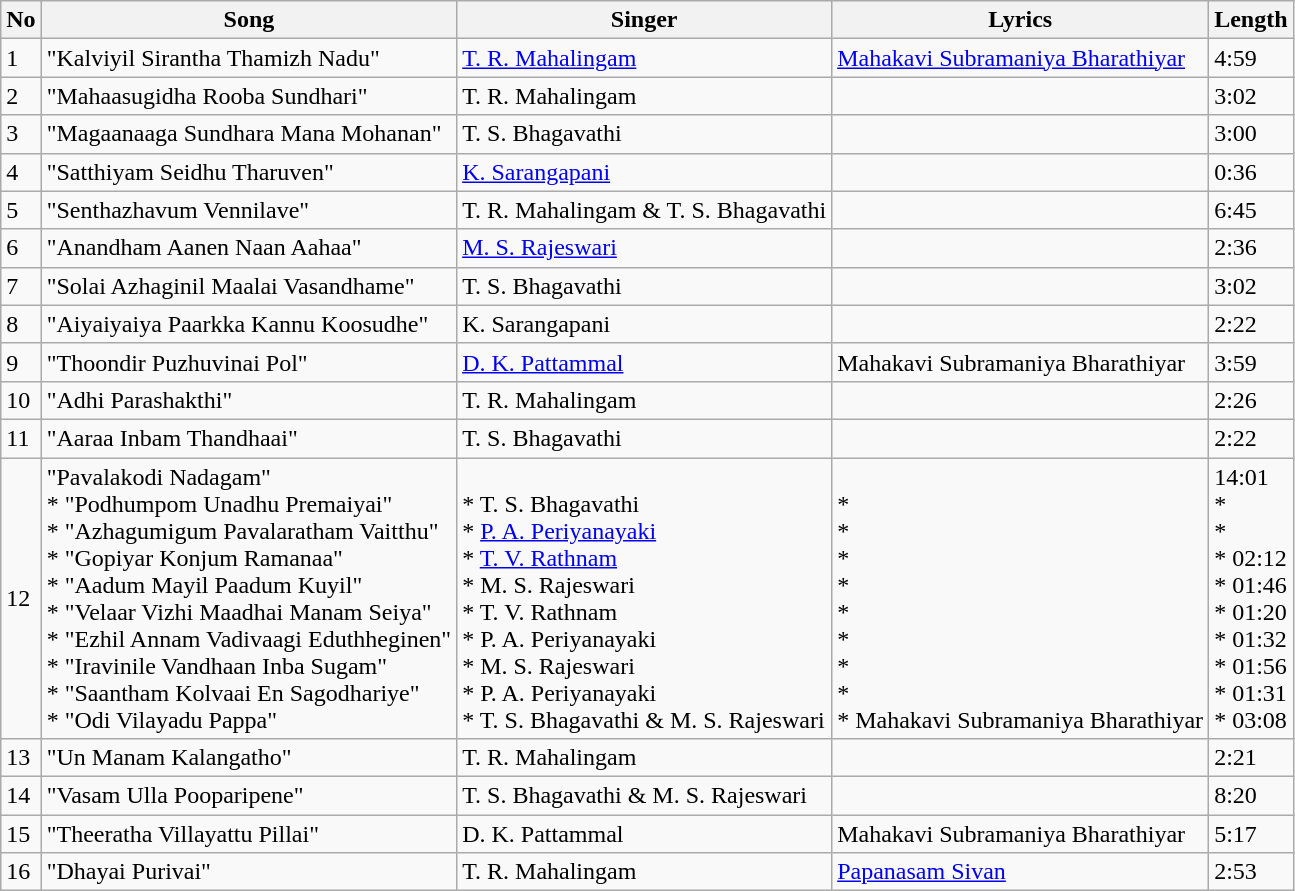<table class="wikitable">
<tr>
<th>No</th>
<th>Song</th>
<th>Singer</th>
<th>Lyrics</th>
<th>Length</th>
</tr>
<tr>
<td>1</td>
<td>"Kalviyil Sirantha Thamizh Nadu"</td>
<td><a href='#'>T. R. Mahalingam</a></td>
<td><a href='#'>Mahakavi Subramaniya Bharathiyar</a></td>
<td>4:59</td>
</tr>
<tr>
<td>2</td>
<td>"Mahaasugidha Rooba Sundhari"</td>
<td>T. R. Mahalingam</td>
<td></td>
<td>3:02</td>
</tr>
<tr>
<td>3</td>
<td>"Magaanaaga Sundhara Mana Mohanan"</td>
<td>T. S. Bhagavathi</td>
<td></td>
<td>3:00</td>
</tr>
<tr>
<td>4</td>
<td>"Satthiyam Seidhu Tharuven"</td>
<td><a href='#'>K. Sarangapani</a></td>
<td></td>
<td>0:36</td>
</tr>
<tr>
<td>5</td>
<td>"Senthazhavum Vennilave"</td>
<td>T. R. Mahalingam & T. S. Bhagavathi</td>
<td></td>
<td>6:45</td>
</tr>
<tr>
<td>6</td>
<td>"Anandham Aanen Naan Aahaa"</td>
<td><a href='#'>M. S. Rajeswari</a></td>
<td></td>
<td>2:36</td>
</tr>
<tr>
<td>7</td>
<td>"Solai Azhaginil Maalai Vasandhame"</td>
<td>T. S. Bhagavathi</td>
<td></td>
<td>3:02</td>
</tr>
<tr>
<td>8</td>
<td>"Aiyaiyaiya Paarkka Kannu Koosudhe"</td>
<td>K. Sarangapani</td>
<td></td>
<td>2:22</td>
</tr>
<tr>
<td>9</td>
<td>"Thoondir Puzhuvinai Pol"</td>
<td><a href='#'>D. K. Pattammal</a></td>
<td>Mahakavi Subramaniya Bharathiyar</td>
<td>3:59</td>
</tr>
<tr>
<td>10</td>
<td>"Adhi Parashakthi"</td>
<td>T. R. Mahalingam</td>
<td></td>
<td>2:26</td>
</tr>
<tr>
<td>11</td>
<td>"Aaraa Inbam Thandhaai"</td>
<td>T. S. Bhagavathi</td>
<td></td>
<td>2:22</td>
</tr>
<tr>
<td>12</td>
<td>"Pavalakodi Nadagam"<br>* "Podhumpom Unadhu Premaiyai"<br>* "Azhagumigum Pavalaratham Vaitthu"<br>* "Gopiyar Konjum Ramanaa"<br>* "Aadum Mayil Paadum Kuyil"<br>* "Velaar Vizhi Maadhai Manam Seiya"<br>* "Ezhil Annam Vadivaagi Eduthheginen"<br>* "Iravinile Vandhaan Inba Sugam"<br>* "Saantham Kolvaai En Sagodhariye"<br>* "Odi Vilayadu Pappa"</td>
<td><br>* T. S. Bhagavathi<br>* <a href='#'>P. A. Periyanayaki</a><br>* <a href='#'>T. V. Rathnam</a><br>* M. S. Rajeswari<br>* T. V. Rathnam<br>* P. A. Periyanayaki<br>* M. S. Rajeswari<br>* P. A. Periyanayaki<br>* T. S. Bhagavathi & M. S. Rajeswari</td>
<td><br>*<br>*<br>*<br>*<br>*<br>*<br>*<br>*<br>* Mahakavi Subramaniya Bharathiyar</td>
<td>14:01<br>*<br>*<br>* 02:12<br>* 01:46<br>* 01:20<br>* 01:32<br>* 01:56<br>* 01:31<br>* 03:08</td>
</tr>
<tr>
<td>13</td>
<td>"Un Manam Kalangatho"</td>
<td>T. R. Mahalingam</td>
<td></td>
<td>2:21</td>
</tr>
<tr>
<td>14</td>
<td>"Vasam Ulla Pooparipene"</td>
<td>T. S. Bhagavathi & M. S. Rajeswari</td>
<td></td>
<td>8:20</td>
</tr>
<tr>
<td>15</td>
<td>"Theeratha Villayattu Pillai"</td>
<td>D. K. Pattammal</td>
<td>Mahakavi Subramaniya Bharathiyar</td>
<td>5:17</td>
</tr>
<tr>
<td>16</td>
<td>"Dhayai Purivai"<br></td>
<td>T. R. Mahalingam</td>
<td><a href='#'>Papanasam Sivan</a></td>
<td>2:53</td>
</tr>
</table>
